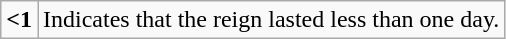<table class="wikitable">
<tr>
<td><strong><1</strong></td>
<td>Indicates that the reign lasted less than one day.</td>
</tr>
</table>
